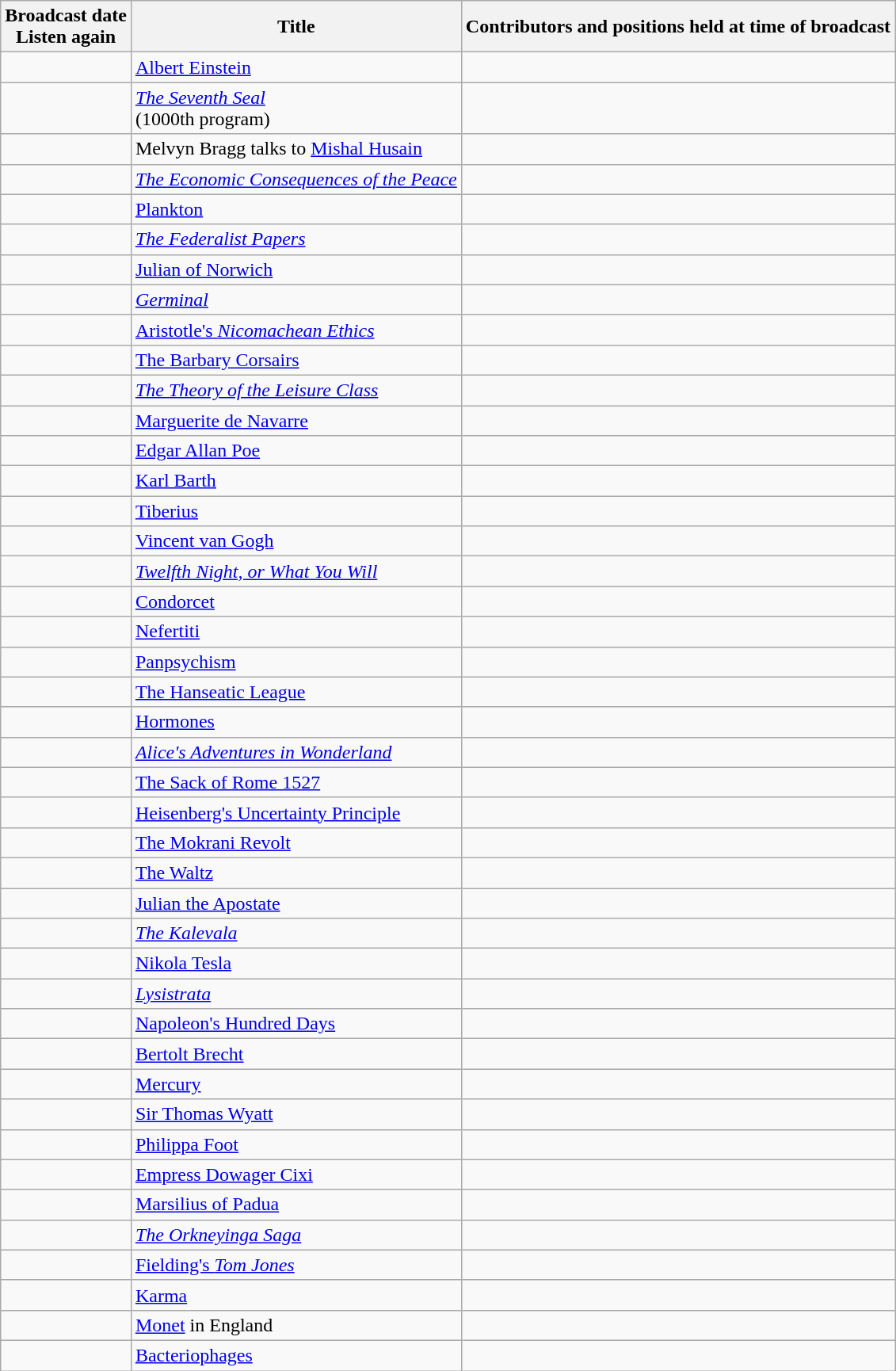<table class="wikitable">
<tr>
<th>Broadcast date <br> Listen again</th>
<th>Title</th>
<th>Contributors and positions held at time of broadcast</th>
</tr>
<tr>
<td></td>
<td><a href='#'>Albert Einstein</a></td>
<td></td>
</tr>
<tr>
<td></td>
<td><em><a href='#'>The Seventh Seal</a></em><br>(1000th program)</td>
<td></td>
</tr>
<tr>
<td></td>
<td>Melvyn Bragg talks to <a href='#'>Mishal Husain</a></td>
<td></td>
</tr>
<tr>
<td></td>
<td><em><a href='#'>The Economic Consequences of the Peace</a></em></td>
<td></td>
</tr>
<tr>
<td></td>
<td><a href='#'>Plankton</a></td>
<td></td>
</tr>
<tr>
<td></td>
<td><em><a href='#'>The Federalist Papers</a></em></td>
<td></td>
</tr>
<tr>
<td></td>
<td><a href='#'>Julian of Norwich</a></td>
<td></td>
</tr>
<tr>
<td></td>
<td><em><a href='#'>Germinal</a></em></td>
<td></td>
</tr>
<tr>
<td></td>
<td><a href='#'>Aristotle's <em>Nicomachean Ethics</em></a></td>
<td></td>
</tr>
<tr>
<td></td>
<td><a href='#'>The Barbary Corsairs</a></td>
<td></td>
</tr>
<tr>
<td></td>
<td><em><a href='#'>The Theory of the Leisure Class</a></em></td>
<td></td>
</tr>
<tr>
<td></td>
<td><a href='#'>Marguerite de Navarre</a></td>
<td></td>
</tr>
<tr>
<td></td>
<td><a href='#'>Edgar Allan Poe</a></td>
<td></td>
</tr>
<tr>
<td></td>
<td><a href='#'>Karl Barth</a></td>
<td></td>
</tr>
<tr>
<td></td>
<td><a href='#'>Tiberius</a></td>
<td></td>
</tr>
<tr>
<td></td>
<td><a href='#'>Vincent van Gogh</a></td>
<td></td>
</tr>
<tr>
<td></td>
<td><em><a href='#'>Twelfth Night, or What You Will</a></em></td>
<td></td>
</tr>
<tr>
<td></td>
<td><a href='#'>Condorcet</a></td>
<td></td>
</tr>
<tr>
<td></td>
<td><a href='#'>Nefertiti</a></td>
<td></td>
</tr>
<tr>
<td></td>
<td><a href='#'>Panpsychism</a></td>
<td></td>
</tr>
<tr>
<td></td>
<td><a href='#'>The Hanseatic League</a></td>
<td></td>
</tr>
<tr>
<td></td>
<td><a href='#'>Hormones</a></td>
<td></td>
</tr>
<tr>
<td></td>
<td><em><a href='#'>Alice's Adventures in Wonderland</a></em></td>
<td></td>
</tr>
<tr>
<td></td>
<td><a href='#'>The Sack of Rome 1527</a></td>
<td></td>
</tr>
<tr>
<td></td>
<td><a href='#'>Heisenberg's Uncertainty Principle</a></td>
<td></td>
</tr>
<tr>
<td></td>
<td><a href='#'>The Mokrani Revolt</a></td>
<td></td>
</tr>
<tr>
<td></td>
<td><a href='#'>The Waltz</a></td>
<td></td>
</tr>
<tr>
<td></td>
<td><a href='#'>Julian the Apostate</a></td>
<td></td>
</tr>
<tr>
<td></td>
<td><a href='#'><em>The Kalevala</em></a></td>
<td></td>
</tr>
<tr>
<td></td>
<td><a href='#'>Nikola Tesla</a></td>
<td></td>
</tr>
<tr>
<td></td>
<td><em><a href='#'>Lysistrata</a></em></td>
<td></td>
</tr>
<tr>
<td></td>
<td><a href='#'>Napoleon's Hundred Days</a></td>
<td></td>
</tr>
<tr>
<td></td>
<td><a href='#'>Bertolt Brecht</a></td>
<td></td>
</tr>
<tr>
<td></td>
<td><a href='#'>Mercury</a></td>
<td></td>
</tr>
<tr>
<td></td>
<td><a href='#'>Sir Thomas Wyatt</a></td>
<td></td>
</tr>
<tr>
<td></td>
<td><a href='#'>Philippa Foot</a></td>
<td></td>
</tr>
<tr>
<td></td>
<td><a href='#'>Empress Dowager Cixi</a></td>
<td></td>
</tr>
<tr>
<td></td>
<td><a href='#'>Marsilius of Padua</a></td>
<td></td>
</tr>
<tr>
<td></td>
<td><a href='#'><em>The Orkneyinga Saga</em></a></td>
<td></td>
</tr>
<tr>
<td></td>
<td><a href='#'>Fielding's <em>Tom Jones</em></a></td>
<td></td>
</tr>
<tr>
<td></td>
<td><a href='#'>Karma</a></td>
<td></td>
</tr>
<tr>
<td></td>
<td><a href='#'>Monet</a> in England</td>
<td></td>
</tr>
<tr>
<td></td>
<td><a href='#'>Bacteriophages</a></td>
<td></td>
</tr>
</table>
